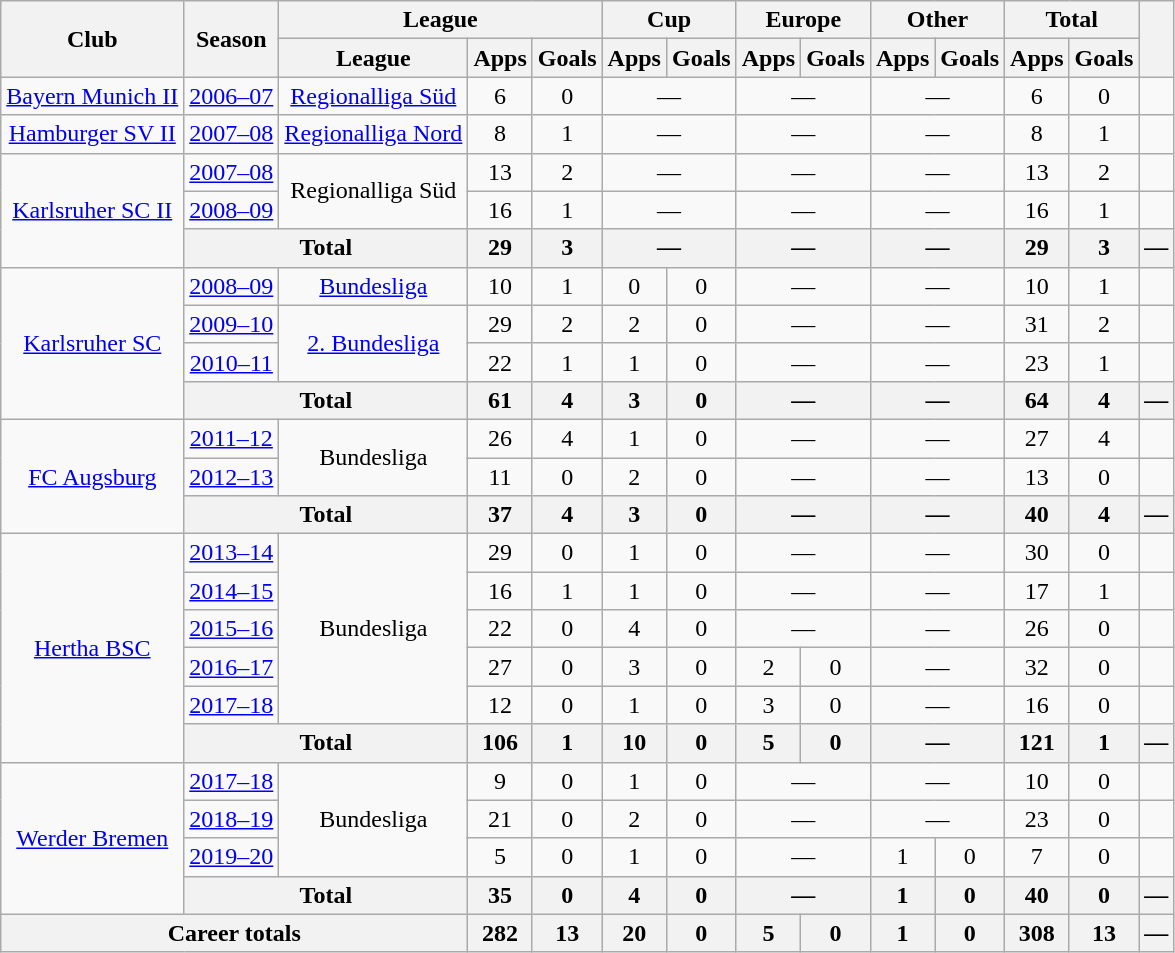<table class="wikitable" style="text-align: center">
<tr>
<th rowspan="2">Club</th>
<th rowspan="2">Season</th>
<th colspan="3">League</th>
<th colspan="2">Cup</th>
<th colspan="2">Europe</th>
<th colspan="2">Other</th>
<th colspan="2">Total</th>
<th rowspan="2"></th>
</tr>
<tr>
<th>League</th>
<th>Apps</th>
<th>Goals</th>
<th>Apps</th>
<th>Goals</th>
<th>Apps</th>
<th>Goals</th>
<th>Apps</th>
<th>Goals</th>
<th>Apps</th>
<th>Goals</th>
</tr>
<tr>
<td><a href='#'>Bayern Munich II</a></td>
<td><a href='#'>2006–07</a></td>
<td><a href='#'>Regionalliga Süd</a></td>
<td>6</td>
<td>0</td>
<td colspan="2">—</td>
<td colspan="2">—</td>
<td colspan="2">—</td>
<td>6</td>
<td>0</td>
<td></td>
</tr>
<tr>
<td><a href='#'>Hamburger SV II</a></td>
<td><a href='#'>2007–08</a></td>
<td><a href='#'>Regionalliga Nord</a></td>
<td>8</td>
<td>1</td>
<td colspan="2">—</td>
<td colspan="2">—</td>
<td colspan="2">—</td>
<td>8</td>
<td>1</td>
<td></td>
</tr>
<tr>
<td rowspan="3"><a href='#'>Karlsruher SC II</a></td>
<td><a href='#'>2007–08</a></td>
<td rowspan="2">Regionalliga Süd</td>
<td>13</td>
<td>2</td>
<td colspan="2">—</td>
<td colspan="2">—</td>
<td colspan="2">—</td>
<td>13</td>
<td>2</td>
<td></td>
</tr>
<tr>
<td><a href='#'>2008–09</a></td>
<td>16</td>
<td>1</td>
<td colspan="2">—</td>
<td colspan="2">—</td>
<td colspan="2">—</td>
<td>16</td>
<td>1</td>
<td></td>
</tr>
<tr>
<th colspan="2">Total</th>
<th>29</th>
<th>3</th>
<th colspan="2">—</th>
<th colspan="2">—</th>
<th colspan="2">—</th>
<th>29</th>
<th>3</th>
<th>—</th>
</tr>
<tr>
<td rowspan="4"><a href='#'>Karlsruher SC</a></td>
<td><a href='#'>2008–09</a></td>
<td><a href='#'>Bundesliga</a></td>
<td>10</td>
<td>1</td>
<td>0</td>
<td>0</td>
<td colspan="2">—</td>
<td colspan="2">—</td>
<td>10</td>
<td>1</td>
<td></td>
</tr>
<tr>
<td><a href='#'>2009–10</a></td>
<td rowspan="2"><a href='#'>2. Bundesliga</a></td>
<td>29</td>
<td>2</td>
<td>2</td>
<td>0</td>
<td colspan="2">—</td>
<td colspan="2">—</td>
<td>31</td>
<td>2</td>
<td></td>
</tr>
<tr>
<td><a href='#'>2010–11</a></td>
<td>22</td>
<td>1</td>
<td>1</td>
<td>0</td>
<td colspan="2">—</td>
<td colspan="2">—</td>
<td>23</td>
<td>1</td>
<td></td>
</tr>
<tr>
<th colspan="2">Total</th>
<th>61</th>
<th>4</th>
<th>3</th>
<th>0</th>
<th colspan="2">—</th>
<th colspan="2">—</th>
<th>64</th>
<th>4</th>
<th>—</th>
</tr>
<tr>
<td rowspan="3"><a href='#'>FC Augsburg</a></td>
<td><a href='#'>2011–12</a></td>
<td rowspan="2">Bundesliga</td>
<td>26</td>
<td>4</td>
<td>1</td>
<td>0</td>
<td colspan="2">—</td>
<td colspan="2">—</td>
<td>27</td>
<td>4</td>
<td></td>
</tr>
<tr>
<td><a href='#'>2012–13</a></td>
<td>11</td>
<td>0</td>
<td>2</td>
<td>0</td>
<td colspan="2">—</td>
<td colspan="2">—</td>
<td>13</td>
<td>0</td>
<td></td>
</tr>
<tr>
<th colspan="2">Total</th>
<th>37</th>
<th>4</th>
<th>3</th>
<th>0</th>
<th colspan="2">—</th>
<th colspan="2">—</th>
<th>40</th>
<th>4</th>
<th>—</th>
</tr>
<tr>
<td rowspan="6"><a href='#'>Hertha BSC</a></td>
<td><a href='#'>2013–14</a></td>
<td rowspan="5">Bundesliga</td>
<td>29</td>
<td>0</td>
<td>1</td>
<td>0</td>
<td colspan="2">—</td>
<td colspan="2">—</td>
<td>30</td>
<td>0</td>
<td></td>
</tr>
<tr>
<td><a href='#'>2014–15</a></td>
<td>16</td>
<td>1</td>
<td>1</td>
<td>0</td>
<td colspan="2">—</td>
<td colspan="2">—</td>
<td>17</td>
<td>1</td>
<td></td>
</tr>
<tr>
<td><a href='#'>2015–16</a></td>
<td>22</td>
<td>0</td>
<td>4</td>
<td>0</td>
<td colspan="2">—</td>
<td colspan="2">—</td>
<td>26</td>
<td>0</td>
<td></td>
</tr>
<tr>
<td><a href='#'>2016–17</a></td>
<td>27</td>
<td>0</td>
<td>3</td>
<td>0</td>
<td>2</td>
<td>0</td>
<td colspan="2">—</td>
<td>32</td>
<td>0</td>
<td></td>
</tr>
<tr>
<td><a href='#'>2017–18</a></td>
<td>12</td>
<td>0</td>
<td>1</td>
<td>0</td>
<td>3</td>
<td>0</td>
<td colspan="2">—</td>
<td>16</td>
<td>0</td>
<td></td>
</tr>
<tr>
<th colspan="2">Total</th>
<th>106</th>
<th>1</th>
<th>10</th>
<th>0</th>
<th>5</th>
<th>0</th>
<th colspan="2">—</th>
<th>121</th>
<th>1</th>
<th>—</th>
</tr>
<tr>
<td rowspan="4"><a href='#'>Werder Bremen</a></td>
<td><a href='#'>2017–18</a></td>
<td rowspan="3">Bundesliga</td>
<td>9</td>
<td>0</td>
<td>1</td>
<td>0</td>
<td colspan="2">—</td>
<td colspan="2">—</td>
<td>10</td>
<td>0</td>
<td></td>
</tr>
<tr>
<td><a href='#'>2018–19</a></td>
<td>21</td>
<td>0</td>
<td>2</td>
<td>0</td>
<td colspan="2">—</td>
<td colspan="2">—</td>
<td>23</td>
<td>0</td>
<td></td>
</tr>
<tr>
<td><a href='#'>2019–20</a></td>
<td>5</td>
<td>0</td>
<td>1</td>
<td>0</td>
<td colspan="2">—</td>
<td>1</td>
<td>0</td>
<td>7</td>
<td>0</td>
<td></td>
</tr>
<tr>
<th colspan="2">Total</th>
<th>35</th>
<th>0</th>
<th>4</th>
<th>0</th>
<th colspan="2">—</th>
<th>1</th>
<th>0</th>
<th>40</th>
<th>0</th>
<th>—</th>
</tr>
<tr>
<th colspan="3">Career totals</th>
<th>282</th>
<th>13</th>
<th>20</th>
<th>0</th>
<th>5</th>
<th>0</th>
<th>1</th>
<th>0</th>
<th>308</th>
<th>13</th>
<th>—</th>
</tr>
</table>
